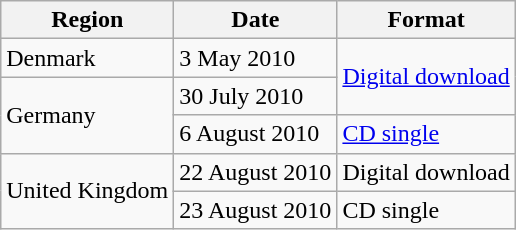<table class=wikitable>
<tr>
<th>Region</th>
<th>Date</th>
<th>Format</th>
</tr>
<tr>
<td>Denmark</td>
<td>3 May 2010</td>
<td rowspan="2"><a href='#'>Digital download</a></td>
</tr>
<tr>
<td rowspan="2">Germany</td>
<td>30 July 2010</td>
</tr>
<tr>
<td>6 August 2010</td>
<td><a href='#'>CD single</a></td>
</tr>
<tr>
<td rowspan="2">United Kingdom</td>
<td>22 August 2010</td>
<td>Digital download</td>
</tr>
<tr>
<td>23 August 2010</td>
<td>CD single</td>
</tr>
</table>
